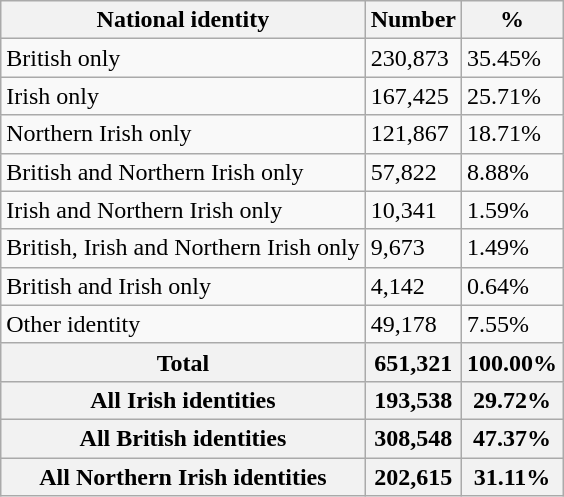<table class="wikitable">
<tr>
<th>National identity</th>
<th>Number</th>
<th>%</th>
</tr>
<tr>
<td>British only</td>
<td>230,873</td>
<td>35.45%</td>
</tr>
<tr>
<td>Irish only</td>
<td>167,425</td>
<td>25.71%</td>
</tr>
<tr>
<td>Northern Irish only</td>
<td>121,867</td>
<td>18.71%</td>
</tr>
<tr>
<td>British and Northern Irish only</td>
<td>57,822</td>
<td>8.88%</td>
</tr>
<tr>
<td>Irish and Northern Irish only</td>
<td>10,341</td>
<td>1.59%</td>
</tr>
<tr>
<td>British, Irish and Northern Irish only</td>
<td>9,673</td>
<td>1.49%</td>
</tr>
<tr>
<td>British and Irish only</td>
<td>4,142</td>
<td>0.64%</td>
</tr>
<tr>
<td>Other identity</td>
<td>49,178</td>
<td>7.55%</td>
</tr>
<tr>
<th>Total</th>
<th>651,321</th>
<th>100.00%</th>
</tr>
<tr>
<th>All Irish identities</th>
<th>193,538</th>
<th>29.72%</th>
</tr>
<tr>
<th>All British identities</th>
<th>308,548</th>
<th>47.37%</th>
</tr>
<tr>
<th>All Northern Irish identities</th>
<th>202,615</th>
<th>31.11%</th>
</tr>
</table>
